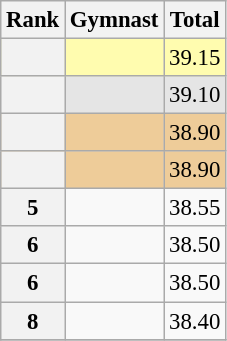<table class="wikitable sortable" style="text-align:center; font-size:95%">
<tr>
<th scope=col>Rank</th>
<th scope=col>Gymnast</th>
<th scope=col>Total</th>
</tr>
<tr bgcolor=fffcaf>
<th scope=row style="text-align:center"></th>
<td align=left></td>
<td>39.15</td>
</tr>
<tr bgcolor=e5e5e5>
<th scope=row style="text-align:center"></th>
<td align=left></td>
<td>39.10</td>
</tr>
<tr bgcolor=eecc99>
<th scope=row style="text-align:center"></th>
<td align=left></td>
<td>38.90</td>
</tr>
<tr bgcolor=eecc99>
<th scope=row style="text-align:center"></th>
<td align=left></td>
<td>38.90</td>
</tr>
<tr>
<th scope=row style="text-align:center">5</th>
<td align=left></td>
<td>38.55</td>
</tr>
<tr>
<th scope=row style="text-align:center">6</th>
<td align=left></td>
<td>38.50</td>
</tr>
<tr>
<th scope=row style="text-align:center">6</th>
<td align=left></td>
<td>38.50</td>
</tr>
<tr>
<th scope=row style="text-align:center">8</th>
<td align=left></td>
<td>38.40</td>
</tr>
<tr>
</tr>
</table>
